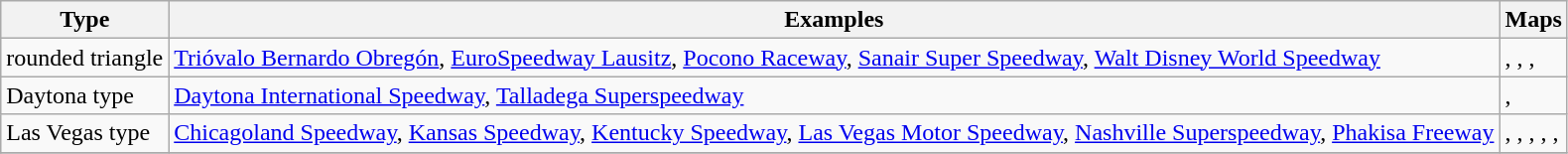<table class="wikitable sortable">
<tr>
<th>Type</th>
<th>Examples</th>
<th>Maps</th>
</tr>
<tr>
<td>rounded triangle</td>
<td><a href='#'>Trióvalo Bernardo Obregón</a>, <a href='#'>EuroSpeedway Lausitz</a>, <a href='#'>Pocono Raceway</a>, <a href='#'>Sanair Super Speedway</a>, <a href='#'>Walt Disney World Speedway</a></td>
<td> , , , </td>
</tr>
<tr>
<td>Daytona type</td>
<td><a href='#'>Daytona International Speedway</a>, <a href='#'>Talladega Superspeedway</a></td>
<td>, </td>
</tr>
<tr>
<td>Las Vegas type</td>
<td><a href='#'>Chicagoland Speedway</a>, <a href='#'>Kansas Speedway</a>, <a href='#'>Kentucky Speedway</a>, <a href='#'>Las Vegas Motor Speedway</a>, <a href='#'>Nashville Superspeedway</a>, <a href='#'>Phakisa Freeway</a></td>
<td>, , , , , </td>
</tr>
<tr>
</tr>
</table>
